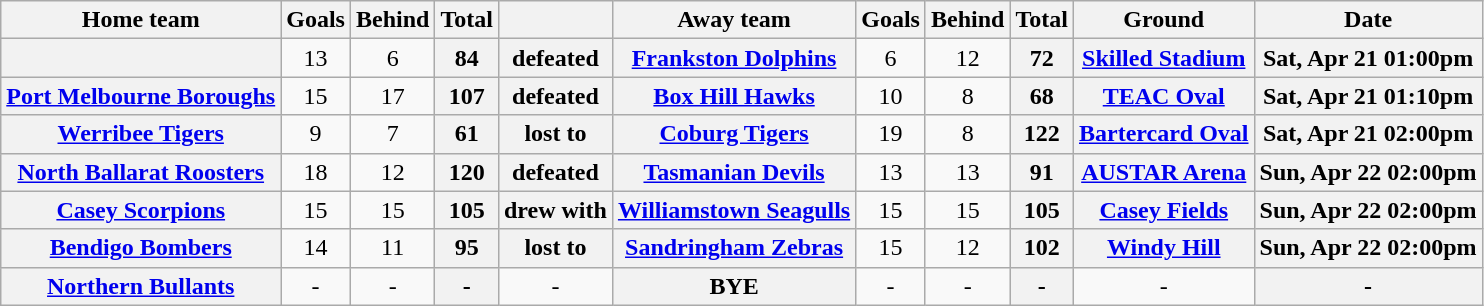<table class="wikitable">
<tr>
<th align=center>Home team</th>
<th align=center>Goals</th>
<th align=center>Behind</th>
<th align=center>Total</th>
<th align=center></th>
<th align=center>Away team</th>
<th align=center>Goals</th>
<th align=center>Behind</th>
<th align=center>Total</th>
<th align=center>Ground</th>
<th align=center>Date</th>
</tr>
<tr>
<th align=center></th>
<td align=center>13</td>
<td align=center>6</td>
<th align=center>84</th>
<th align=center>defeated</th>
<th align=center><a href='#'>Frankston Dolphins</a></th>
<td align=center>6</td>
<td align=center>12</td>
<th align=center>72</th>
<th align=center><a href='#'>Skilled Stadium</a></th>
<th align=center>Sat, Apr 21 01:00pm</th>
</tr>
<tr>
<th align=center><a href='#'>Port Melbourne Boroughs</a></th>
<td align=center>15</td>
<td align=center>17</td>
<th align=center>107</th>
<th align=center>defeated</th>
<th align=center><a href='#'>Box Hill Hawks</a></th>
<td align=center>10</td>
<td align=center>8</td>
<th align=center>68</th>
<th align=center><a href='#'>TEAC Oval</a></th>
<th align=center>Sat, Apr 21 01:10pm</th>
</tr>
<tr>
<th align=center><a href='#'>Werribee Tigers</a></th>
<td align=center>9</td>
<td align=center>7</td>
<th align=center>61</th>
<th align=center>lost to</th>
<th align=center><a href='#'>Coburg Tigers</a></th>
<td align=center>19</td>
<td align=center>8</td>
<th align=center>122</th>
<th align=center><a href='#'>Bartercard Oval</a></th>
<th align=center>Sat, Apr 21 02:00pm</th>
</tr>
<tr>
<th align=center><a href='#'>North Ballarat Roosters</a></th>
<td align=center>18</td>
<td align=center>12</td>
<th align=center>120</th>
<th align=center>defeated</th>
<th align=center><a href='#'>Tasmanian Devils</a></th>
<td align=center>13</td>
<td align=center>13</td>
<th align=center>91</th>
<th align=center><a href='#'>AUSTAR Arena</a></th>
<th align=center>Sun, Apr 22 02:00pm</th>
</tr>
<tr>
<th align=center><a href='#'>Casey Scorpions</a></th>
<td align=center>15</td>
<td align=center>15</td>
<th align=center>105</th>
<th align=center>drew with</th>
<th align=center><a href='#'>Williamstown Seagulls</a></th>
<td align=center>15</td>
<td align=center>15</td>
<th align=center>105</th>
<th align=center><a href='#'>Casey Fields</a></th>
<th align=center>Sun, Apr 22 02:00pm</th>
</tr>
<tr>
<th align=center><a href='#'>Bendigo Bombers</a></th>
<td align=center>14</td>
<td align=center>11</td>
<th align=center>95</th>
<th align=center>lost to</th>
<th align=center><a href='#'>Sandringham Zebras</a></th>
<td align=center>15</td>
<td align=center>12</td>
<th align=center>102</th>
<th align=center><a href='#'>Windy Hill</a></th>
<th align=center>Sun, Apr 22 02:00pm</th>
</tr>
<tr>
<th align=center><a href='#'>Northern Bullants</a></th>
<td align=center>-</td>
<td align=center>-</td>
<th align=center>-</th>
<td align=center>-</td>
<th align=center>BYE</th>
<td align=center>-</td>
<td align=center>-</td>
<th align=center>-</th>
<td align=center>-</td>
<th align=center>-</th>
</tr>
</table>
